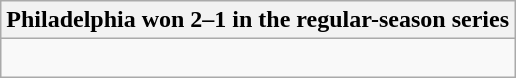<table class="wikitable collapsible collapsed">
<tr>
<th>Philadelphia won 2–1 in the regular-season series</th>
</tr>
<tr>
<td><br>

</td>
</tr>
</table>
